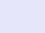<table width:"100%" style="background: #E6E6FA">
<tr>
<td width="10%" style="padding-top: 2px"></td>
<td width="10%" style="padding-top: 2px"></td>
<td width="10%" style="padding-top: 2px"></td>
<td width="10%" style="padding-top: 2px"></td>
</tr>
<tr>
<td width="10%" style="padding-top: 2px"></td>
<td width="10%" style="padding-top: 2px"></td>
<td width="10%" style="padding-top: 2px"></td>
<td width="10%" style="padding-top: 2px"></td>
</tr>
<tr>
<td width="10%" style="padding-top: 2px"></td>
<td width="10%" style="padding-top: 2px"></td>
<td width="10%" style="padding-top: 2px"></td>
<td width="10%" style="padding-top: 2px"></td>
</tr>
<tr>
<td width="10%" style="padding-top: 2px"></td>
<td width="10%" style="padding-top: 2px"></td>
<td width="10%" style="padding-top: 2px"></td>
<td width="10%" style="padding-top: 2px"></td>
</tr>
</table>
